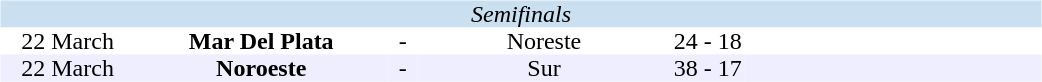<table table width=700>
<tr>
<td width=700 valign="top"><br><table border=0 cellspacing=0 cellpadding=0 style="font-size: 100%; border-collapse: collapse;" width=100%>
<tr bgcolor="#CADFF0">
<td style="font-size:100%"; align="center" colspan="6"><em>Semifinals</em></td>
</tr>
<tr align=center bgcolor=#FFFFFF>
<td width=90>22 March</td>
<td width=170><strong>Mar Del Plata</strong></td>
<td width=20>-</td>
<td width=170>Noreste</td>
<td width=50>24 - 18</td>
<td width=200></td>
</tr>
<tr align=center bgcolor=#EEEEFF>
<td width=90>22 March</td>
<td width=170><strong>Noroeste</strong></td>
<td width=20>-</td>
<td width=170>Sur</td>
<td width=50>38 - 17</td>
<td width=200></td>
</tr>
</table>
</td>
</tr>
</table>
